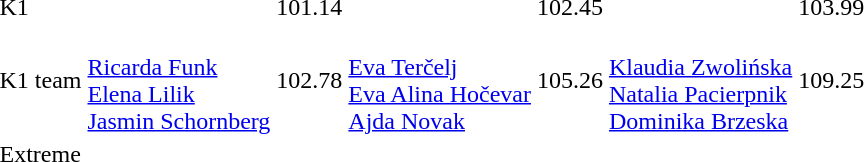<table>
<tr>
<td>K1<br></td>
<td></td>
<td>101.14</td>
<td></td>
<td>102.45</td>
<td></td>
<td>103.99</td>
</tr>
<tr>
<td>K1 team<br></td>
<td><br><a href='#'>Ricarda Funk</a><br><a href='#'>Elena Lilik</a><br><a href='#'>Jasmin Schornberg</a></td>
<td>102.78</td>
<td><br><a href='#'>Eva Terčelj</a><br><a href='#'>Eva Alina Hočevar</a><br><a href='#'>Ajda Novak</a></td>
<td>105.26</td>
<td><br><a href='#'>Klaudia Zwolińska</a><br><a href='#'>Natalia Pacierpnik</a><br><a href='#'>Dominika Brzeska</a></td>
<td>109.25</td>
</tr>
<tr>
<td>Extreme<br></td>
<td></td>
<td></td>
<td></td>
<td></td>
<td></td>
<td></td>
</tr>
</table>
